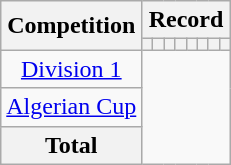<table class="wikitable" style="text-align: center">
<tr>
<th rowspan=2>Competition</th>
<th colspan=8>Record</th>
</tr>
<tr>
<th></th>
<th></th>
<th></th>
<th></th>
<th></th>
<th></th>
<th></th>
<th></th>
</tr>
<tr>
<td><a href='#'>Division 1</a><br></td>
</tr>
<tr>
<td><a href='#'>Algerian Cup</a><br></td>
</tr>
<tr>
<th>Total<br></th>
</tr>
</table>
